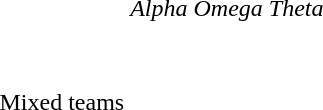<table>
<tr>
<td>Mixed teams<br></td>
<td><em>Alpha</em><br><br><br><br><br><br><br><br></td>
<td><em>Omega</em><br><br><br><br><br><br><br><br></td>
<td><em>Theta</em><br><br><br><br><br><br><br><br></td>
</tr>
</table>
